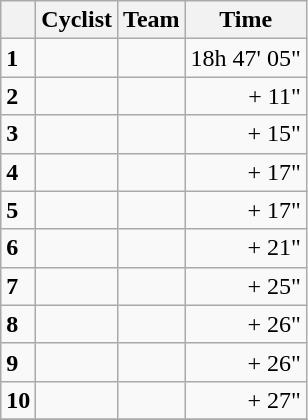<table class="wikitable">
<tr>
<th></th>
<th>Cyclist</th>
<th>Team</th>
<th>Time</th>
</tr>
<tr>
<td><strong>1</strong></td>
<td> </td>
<td></td>
<td align=right>18h 47' 05"</td>
</tr>
<tr>
<td><strong>2</strong></td>
<td></td>
<td></td>
<td align=right>+ 11"</td>
</tr>
<tr>
<td><strong>3</strong></td>
<td></td>
<td></td>
<td align=right>+ 15"</td>
</tr>
<tr>
<td><strong>4</strong></td>
<td></td>
<td></td>
<td align=right>+ 17"</td>
</tr>
<tr>
<td><strong>5</strong></td>
<td></td>
<td></td>
<td align=right>+ 17"</td>
</tr>
<tr>
<td><strong>6</strong></td>
<td></td>
<td></td>
<td align=right>+ 21"</td>
</tr>
<tr>
<td><strong>7</strong></td>
<td></td>
<td></td>
<td align=right>+ 25"</td>
</tr>
<tr>
<td><strong>8</strong></td>
<td> </td>
<td></td>
<td align=right>+ 26"</td>
</tr>
<tr>
<td><strong>9</strong></td>
<td></td>
<td></td>
<td align=right>+ 26"</td>
</tr>
<tr>
<td><strong>10</strong></td>
<td></td>
<td></td>
<td align=right>+ 27"</td>
</tr>
<tr>
</tr>
</table>
